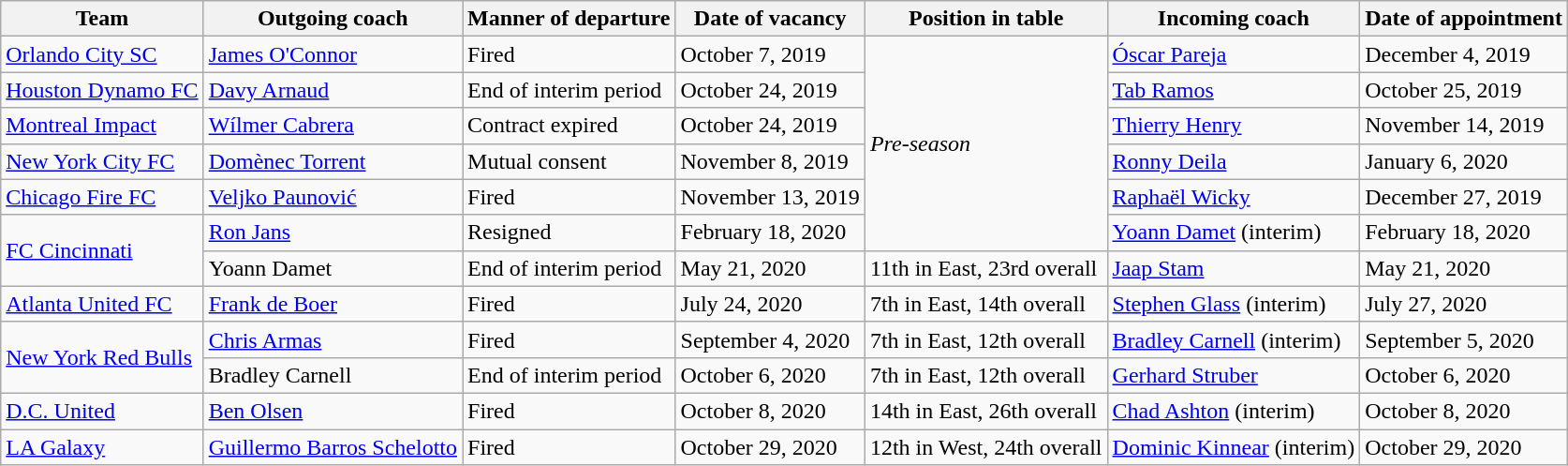<table class="wikitable sortable">
<tr>
<th>Team</th>
<th>Outgoing coach</th>
<th>Manner of departure</th>
<th>Date of vacancy</th>
<th>Position in table</th>
<th>Incoming coach</th>
<th>Date of appointment</th>
</tr>
<tr>
<td><a href='#'>Orlando City SC</a></td>
<td> <a href='#'>James O'Connor</a></td>
<td>Fired</td>
<td>October 7, 2019</td>
<td rowspan="6"><em>Pre-season</em></td>
<td> <a href='#'>Óscar Pareja</a></td>
<td>December 4, 2019</td>
</tr>
<tr>
<td><a href='#'>Houston Dynamo FC</a></td>
<td> <a href='#'>Davy Arnaud</a></td>
<td>End of interim period</td>
<td>October 24, 2019</td>
<td> <a href='#'>Tab Ramos</a></td>
<td>October 25, 2019</td>
</tr>
<tr>
<td><a href='#'>Montreal Impact</a></td>
<td> <a href='#'>Wílmer Cabrera</a></td>
<td>Contract expired</td>
<td>October 24, 2019</td>
<td> <a href='#'>Thierry Henry</a></td>
<td>November 14, 2019</td>
</tr>
<tr>
<td><a href='#'>New York City FC</a></td>
<td> <a href='#'>Domènec Torrent</a></td>
<td>Mutual consent</td>
<td>November 8, 2019</td>
<td> <a href='#'>Ronny Deila</a></td>
<td>January 6, 2020</td>
</tr>
<tr>
<td><a href='#'>Chicago Fire FC</a></td>
<td> <a href='#'>Veljko Paunović</a></td>
<td>Fired</td>
<td>November 13, 2019</td>
<td> <a href='#'>Raphaël Wicky</a></td>
<td>December 27, 2019</td>
</tr>
<tr>
<td rowspan="2"><a href='#'>FC Cincinnati</a></td>
<td> <a href='#'>Ron Jans</a></td>
<td>Resigned</td>
<td>February 18, 2020</td>
<td> <a href='#'>Yoann Damet</a> (interim)</td>
<td>February 18, 2020</td>
</tr>
<tr>
<td> Yoann Damet</td>
<td>End of interim period</td>
<td>May 21, 2020</td>
<td>11th in East, 23rd overall</td>
<td> <a href='#'>Jaap Stam</a></td>
<td>May 21, 2020</td>
</tr>
<tr>
<td><a href='#'>Atlanta United FC</a></td>
<td> <a href='#'>Frank de Boer</a></td>
<td>Fired</td>
<td>July 24, 2020</td>
<td>7th in East, 14th overall</td>
<td> <a href='#'>Stephen Glass</a> (interim)</td>
<td>July 27, 2020</td>
</tr>
<tr>
<td rowspan="2"><a href='#'>New York Red Bulls</a></td>
<td> <a href='#'>Chris Armas</a></td>
<td>Fired</td>
<td>September 4, 2020</td>
<td>7th in East, 12th overall</td>
<td> <a href='#'>Bradley Carnell</a> (interim)</td>
<td>September 5, 2020</td>
</tr>
<tr>
<td> Bradley Carnell</td>
<td>End of interim period</td>
<td>October 6, 2020</td>
<td>7th in East, 12th overall</td>
<td> <a href='#'>Gerhard Struber</a></td>
<td>October 6, 2020</td>
</tr>
<tr>
<td><a href='#'>D.C. United</a></td>
<td> <a href='#'>Ben Olsen</a></td>
<td>Fired</td>
<td>October 8, 2020</td>
<td>14th in East, 26th overall</td>
<td> <a href='#'>Chad Ashton</a> (interim)</td>
<td>October 8, 2020</td>
</tr>
<tr>
<td><a href='#'>LA Galaxy</a></td>
<td> <a href='#'>Guillermo Barros Schelotto</a></td>
<td>Fired</td>
<td>October 29, 2020</td>
<td>12th in West, 24th overall</td>
<td> <a href='#'>Dominic Kinnear</a> (interim)</td>
<td>October 29, 2020</td>
</tr>
</table>
